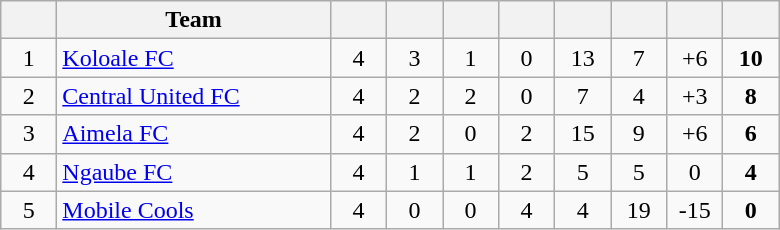<table class="wikitable" style="text-align: center;">
<tr>
<th width="30"></th>
<th width="175">Team</th>
<th width="30"></th>
<th width="30"></th>
<th width="30"></th>
<th width="30"></th>
<th width="30"></th>
<th width="30"></th>
<th width="30"></th>
<th width="30"></th>
</tr>
<tr>
<td>1</td>
<td align="left"><a href='#'>Koloale FC</a></td>
<td>4</td>
<td>3</td>
<td>1</td>
<td>0</td>
<td>13</td>
<td>7</td>
<td>+6</td>
<td><strong>10</strong></td>
</tr>
<tr>
<td>2</td>
<td align="left"><a href='#'>Central United FC</a></td>
<td>4</td>
<td>2</td>
<td>2</td>
<td>0</td>
<td>7</td>
<td>4</td>
<td>+3</td>
<td><strong>8</strong></td>
</tr>
<tr>
<td>3</td>
<td align="left"><a href='#'>Aimela FC</a></td>
<td>4</td>
<td>2</td>
<td>0</td>
<td>2</td>
<td>15</td>
<td>9</td>
<td>+6</td>
<td><strong>6</strong></td>
</tr>
<tr>
<td>4</td>
<td align="left"><a href='#'>Ngaube FC</a></td>
<td>4</td>
<td>1</td>
<td>1</td>
<td>2</td>
<td>5</td>
<td>5</td>
<td>0</td>
<td><strong>4</strong></td>
</tr>
<tr>
<td>5</td>
<td align="left"><a href='#'>Mobile Cools</a></td>
<td>4</td>
<td>0</td>
<td>0</td>
<td>4</td>
<td>4</td>
<td>19</td>
<td>-15</td>
<td><strong>0</strong></td>
</tr>
</table>
